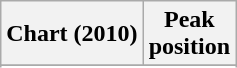<table class="wikitable sortable">
<tr>
<th>Chart (2010)</th>
<th>Peak<br>position</th>
</tr>
<tr>
</tr>
<tr>
</tr>
<tr>
</tr>
<tr>
</tr>
</table>
